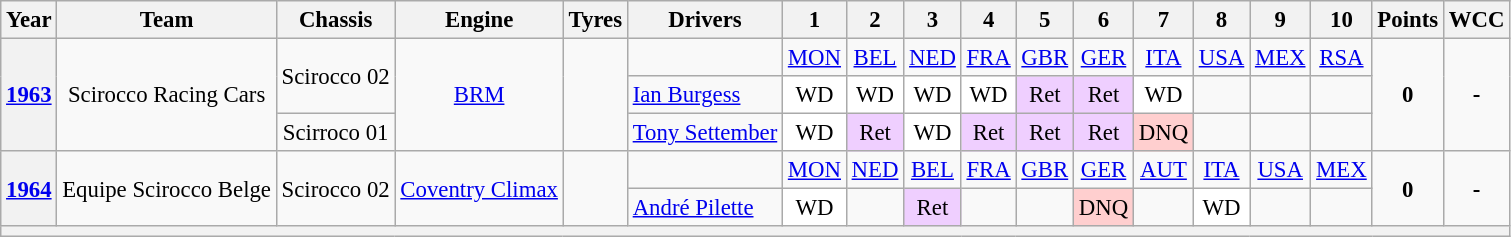<table class="wikitable" border="1" style="text-align:center; font-size:95%;">
<tr>
<th>Year</th>
<th>Team</th>
<th>Chassis</th>
<th>Engine</th>
<th>Tyres</th>
<th>Drivers</th>
<th>1</th>
<th>2</th>
<th>3</th>
<th>4</th>
<th>5</th>
<th>6</th>
<th>7</th>
<th>8</th>
<th>9</th>
<th>10</th>
<th>Points</th>
<th>WCC</th>
</tr>
<tr>
<th rowspan="3"><a href='#'>1963</a></th>
<td rowspan="3">Scirocco Racing Cars</td>
<td rowspan="2">Scirocco 02</td>
<td rowspan="3"><a href='#'>BRM</a></td>
<td rowspan="3"></td>
<td></td>
<td><a href='#'>MON</a></td>
<td><a href='#'>BEL</a></td>
<td><a href='#'>NED</a></td>
<td><a href='#'>FRA</a></td>
<td><a href='#'>GBR</a></td>
<td><a href='#'>GER</a></td>
<td><a href='#'>ITA</a></td>
<td><a href='#'>USA</a></td>
<td><a href='#'>MEX</a></td>
<td><a href='#'>RSA</a></td>
<td rowspan="3"><strong>0</strong></td>
<td rowspan="3"><strong>-</strong></td>
</tr>
<tr>
<td align="left"> <a href='#'>Ian Burgess</a></td>
<td style="background:#FFFFFF;">WD</td>
<td style="background:#FFFFFF;">WD</td>
<td style="background:#FFFFFF;">WD</td>
<td style="background:#FFFFFF;">WD</td>
<td style="background:#EFCFFF;">Ret</td>
<td style="background:#EFCFFF;">Ret</td>
<td style="background:#FFFFFF;">WD</td>
<td></td>
<td></td>
<td></td>
</tr>
<tr>
<td>Scirroco 01</td>
<td align="left"> <a href='#'>Tony Settember</a></td>
<td style="background:#FFFFFF;">WD</td>
<td style="background:#EFCFFF;">Ret</td>
<td style="background:#FFFFFF;">WD</td>
<td style="background:#EFCFFF;">Ret</td>
<td style="background:#EFCFFF;">Ret</td>
<td style="background:#EFCFFF;">Ret</td>
<td style="background:#FFCFCF;">DNQ</td>
<td></td>
<td></td>
<td></td>
</tr>
<tr>
<th rowspan="2"><a href='#'>1964</a></th>
<td rowspan="2">Equipe Scirocco Belge</td>
<td rowspan="2">Scirocco 02</td>
<td rowspan="2"><a href='#'>Coventry Climax</a></td>
<td rowspan="2"></td>
<td></td>
<td><a href='#'>MON</a></td>
<td><a href='#'>NED</a></td>
<td><a href='#'>BEL</a></td>
<td><a href='#'>FRA</a></td>
<td><a href='#'>GBR</a></td>
<td><a href='#'>GER</a></td>
<td><a href='#'>AUT</a></td>
<td><a href='#'>ITA</a></td>
<td><a href='#'>USA</a></td>
<td><a href='#'>MEX</a></td>
<td rowspan="2"><strong>0</strong></td>
<td rowspan="2"><strong>-</strong></td>
</tr>
<tr>
<td align="left"> <a href='#'>André Pilette</a></td>
<td style="background:#FFFFFF;">WD</td>
<td></td>
<td style="background:#EFCFFF;">Ret</td>
<td></td>
<td></td>
<td style="background:#FFCFCF;">DNQ</td>
<td></td>
<td style="background:#FFFFFF;">WD</td>
<td></td>
<td></td>
</tr>
<tr>
<th colspan="18"></th>
</tr>
</table>
